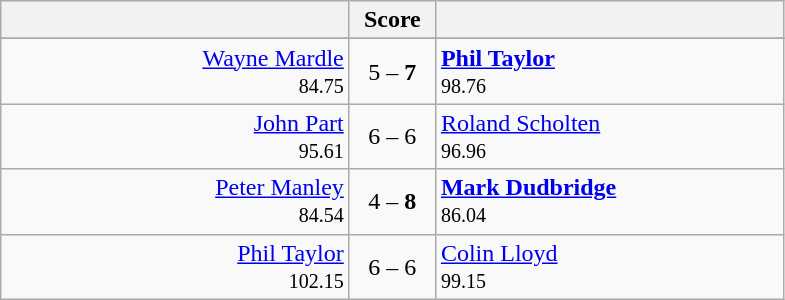<table class=wikitable style="text-align:center">
<tr>
<th width=225></th>
<th width=50>Score</th>
<th width=225></th>
</tr>
<tr align=center>
</tr>
<tr align=left>
<td align=right><a href='#'>Wayne Mardle</a> <br> <small><span>84.75</span></small></td>
<td align=center>5 – <strong>7</strong></td>
<td> <strong><a href='#'>Phil Taylor</a></strong><br> <small><span>98.76</span></small></td>
</tr>
<tr align=left>
<td align=right><a href='#'>John Part</a> <br> <small><span>95.61</span></small></td>
<td align=center>6 – 6</td>
<td> <a href='#'>Roland Scholten</a><br> <small><span>96.96</span></small></td>
</tr>
<tr align=left>
<td align=right><a href='#'>Peter Manley</a> <br> <small><span>84.54</span></small></td>
<td align=center>4 – <strong>8</strong></td>
<td> <strong><a href='#'>Mark Dudbridge</a></strong><br> <small><span>86.04</span></small></td>
</tr>
<tr align=left>
<td align=right><a href='#'>Phil Taylor</a> <br> <small><span>102.15</span></small></td>
<td align=center>6 – 6</td>
<td> <a href='#'>Colin Lloyd</a><br> <small><span>99.15</span></small></td>
</tr>
</table>
